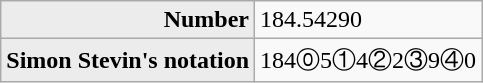<table class="wikitable floatright">
<tr>
<th style="background: #ececec; color: black; font-weight: bold; vertical-align: middle; text-align: right; " class="table-rh">Number</th>
<td>184.54290</td>
</tr>
<tr>
<th style="background: #ececec; color: black; font-weight: bold; vertical-align: middle; text-align: right; " class="table-rh">Simon Stevin's notation</th>
<td>184⓪5①4②2③9④0</td>
</tr>
</table>
